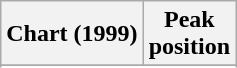<table class="wikitable sortable plainrowheaders" style="text-align:center">
<tr>
<th scope="col">Chart (1999)</th>
<th scope="col">Peak<br>position</th>
</tr>
<tr>
</tr>
<tr>
</tr>
</table>
